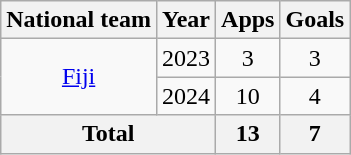<table class="wikitable" style="text-align:center">
<tr>
<th>National team</th>
<th>Year</th>
<th>Apps</th>
<th>Goals</th>
</tr>
<tr>
<td rowspan="2"><a href='#'>Fiji</a></td>
<td>2023</td>
<td>3</td>
<td>3</td>
</tr>
<tr>
<td>2024</td>
<td>10</td>
<td>4</td>
</tr>
<tr>
<th colspan="2">Total</th>
<th>13</th>
<th>7</th>
</tr>
</table>
